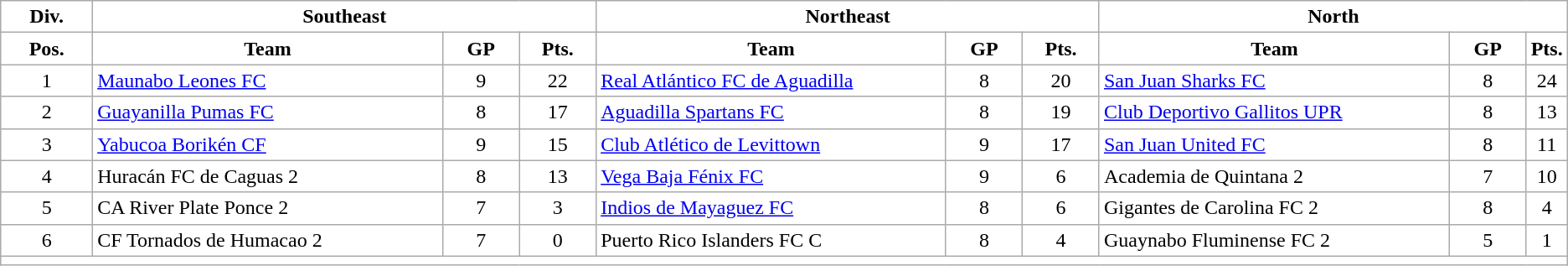<table class="wikitable" border="1"  style="background:white; text-align:left">
<tr>
<th colspan=1 style="background:white;">Div.</th>
<th colspan=3 style="background:white;">Southeast</th>
<th colspan=3 style="background:white;">Northeast</th>
<th colspan=3 style="background:white;">North</th>
</tr>
<tr>
<th style="background:white; width:6%">Pos.</th>
<th style="background:white; width:23%">Team</th>
<th style="background:white; width:5%">GP</th>
<th style="background:white; width:5%">Pts.</th>
<th style="background:white; width:23%">Team</th>
<th style="background:white; width:5%">GP</th>
<th style="background:white; width:5%">Pts.</th>
<th style="background:white; width:23%">Team</th>
<th style="background:white; width:5%">GP</th>
<th style="background:white; width:5%">Pts.</th>
</tr>
<tr>
<td align=center>1</td>
<td><a href='#'>Maunabo Leones FC</a></td>
<td align=center>9</td>
<td align=center>22</td>
<td><a href='#'>Real Atlántico FC de Aguadilla</a></td>
<td align=center>8</td>
<td align=center>20</td>
<td><a href='#'>San Juan Sharks FC</a></td>
<td align=center>8</td>
<td align=center>24</td>
</tr>
<tr>
<td align=center>2</td>
<td><a href='#'>Guayanilla Pumas FC</a></td>
<td align=center>8</td>
<td align=center>17</td>
<td><a href='#'>Aguadilla Spartans FC</a></td>
<td align=center>8</td>
<td align=center>19</td>
<td><a href='#'>Club Deportivo Gallitos UPR</a></td>
<td align=center>8</td>
<td align=center>13</td>
</tr>
<tr>
<td align=center>3</td>
<td><a href='#'>Yabucoa Borikén CF</a></td>
<td align=center>9</td>
<td align=center>15</td>
<td><a href='#'>Club Atlético de Levittown</a></td>
<td align=center>9</td>
<td align=center>17</td>
<td><a href='#'>San Juan United FC</a></td>
<td align=center>8</td>
<td align=center>11</td>
</tr>
<tr>
<td align=center>4</td>
<td>Huracán FC de Caguas 2</td>
<td align=center>8</td>
<td align=center>13</td>
<td><a href='#'>Vega Baja Fénix FC</a></td>
<td align=center>9</td>
<td align=center>6</td>
<td>Academia de Quintana 2</td>
<td align=center>7</td>
<td align=center>10</td>
</tr>
<tr>
<td align=center>5</td>
<td>CA River Plate Ponce 2</td>
<td align=center>7</td>
<td align=center>3</td>
<td><a href='#'>Indios de Mayaguez FC</a></td>
<td align=center>8</td>
<td align=center>6</td>
<td>Gigantes de Carolina FC 2</td>
<td align=center>8</td>
<td align=center>4</td>
</tr>
<tr>
<td align=center>6</td>
<td>CF Tornados de Humacao 2</td>
<td align=center>7</td>
<td align=center>0</td>
<td>Puerto Rico Islanders FC C</td>
<td align=center>8</td>
<td align=center>4</td>
<td>Guaynabo Fluminense FC 2</td>
<td align=center>5</td>
<td align=center>1</td>
</tr>
<tr>
<td colspan="10"></td>
</tr>
</table>
